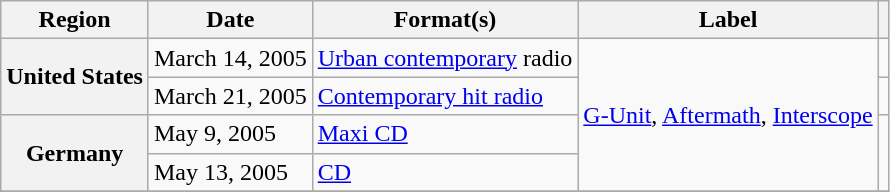<table class="wikitable plainrowheaders">
<tr>
<th scope="col">Region</th>
<th scope="col">Date</th>
<th scope="col">Format(s)</th>
<th scope="col">Label</th>
<th scope="col"></th>
</tr>
<tr>
<th scope="row" rowspan="2">United States</th>
<td>March 14, 2005</td>
<td><a href='#'>Urban contemporary</a> radio</td>
<td rowspan="4"><a href='#'>G-Unit</a>, <a href='#'>Aftermath</a>, <a href='#'>Interscope</a></td>
<td align="center"></td>
</tr>
<tr>
<td>March 21, 2005</td>
<td><a href='#'>Contemporary hit radio</a></td>
<td align="center"></td>
</tr>
<tr>
<th scope="row" rowspan="2">Germany</th>
<td>May 9, 2005</td>
<td><a href='#'>Maxi CD</a></td>
<td align="center" rowspan="2"></td>
</tr>
<tr>
<td>May 13, 2005</td>
<td><a href='#'>CD</a></td>
</tr>
<tr>
</tr>
</table>
